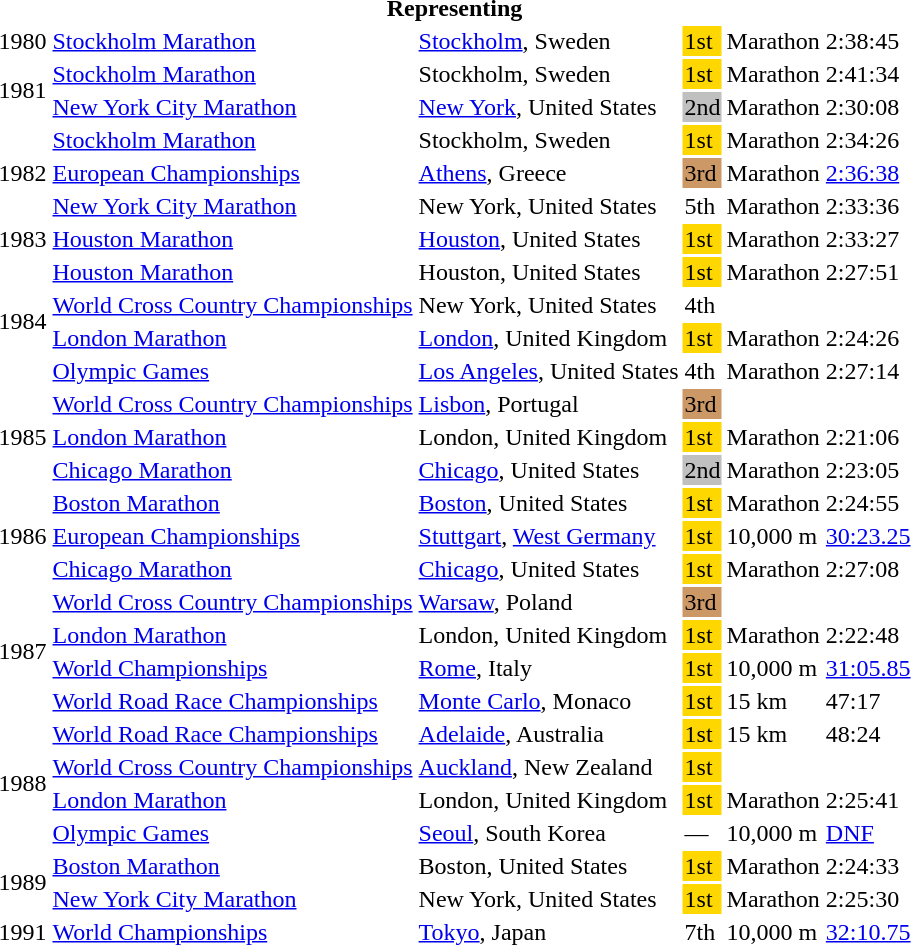<table>
<tr>
<th colspan="6">Representing </th>
</tr>
<tr>
<td>1980</td>
<td><a href='#'>Stockholm Marathon</a></td>
<td><a href='#'>Stockholm</a>, Sweden</td>
<td bgcolor="gold">1st</td>
<td>Marathon</td>
<td>2:38:45</td>
</tr>
<tr>
<td rowspan=2>1981</td>
<td><a href='#'>Stockholm Marathon</a></td>
<td>Stockholm, Sweden</td>
<td bgcolor="gold">1st</td>
<td>Marathon</td>
<td>2:41:34</td>
</tr>
<tr>
<td><a href='#'>New York City Marathon</a></td>
<td><a href='#'>New York</a>, United States</td>
<td bgcolor="silver">2nd</td>
<td>Marathon</td>
<td>2:30:08</td>
</tr>
<tr>
<td rowspan=3>1982</td>
<td><a href='#'>Stockholm Marathon</a></td>
<td>Stockholm, Sweden</td>
<td bgcolor="gold">1st</td>
<td>Marathon</td>
<td>2:34:26</td>
</tr>
<tr>
<td><a href='#'>European Championships</a></td>
<td><a href='#'>Athens</a>, Greece</td>
<td bgcolor="cc9966">3rd</td>
<td>Marathon</td>
<td><a href='#'>2:36:38</a></td>
</tr>
<tr>
<td><a href='#'>New York City Marathon</a></td>
<td>New York, United States</td>
<td>5th</td>
<td>Marathon</td>
<td>2:33:36</td>
</tr>
<tr>
<td>1983</td>
<td><a href='#'>Houston Marathon</a></td>
<td><a href='#'>Houston</a>, United States</td>
<td bgcolor="gold">1st</td>
<td>Marathon</td>
<td>2:33:27</td>
</tr>
<tr>
<td rowspan=4>1984</td>
<td><a href='#'>Houston Marathon</a></td>
<td>Houston, United States</td>
<td bgcolor="gold">1st</td>
<td>Marathon</td>
<td>2:27:51</td>
</tr>
<tr>
<td><a href='#'>World Cross Country Championships</a></td>
<td>New York, United States</td>
<td>4th</td>
<td></td>
<td></td>
</tr>
<tr>
<td><a href='#'>London Marathon</a></td>
<td><a href='#'>London</a>, United Kingdom</td>
<td bgcolor="gold">1st</td>
<td>Marathon</td>
<td>2:24:26</td>
</tr>
<tr>
<td><a href='#'>Olympic Games</a></td>
<td><a href='#'>Los Angeles</a>, United States</td>
<td>4th</td>
<td>Marathon</td>
<td>2:27:14</td>
</tr>
<tr>
<td rowspan=3>1985</td>
<td><a href='#'>World Cross Country Championships</a></td>
<td><a href='#'>Lisbon</a>, Portugal</td>
<td bgcolor="cc9966">3rd</td>
<td></td>
<td></td>
</tr>
<tr>
<td><a href='#'>London Marathon</a></td>
<td>London, United Kingdom</td>
<td bgcolor="gold">1st</td>
<td>Marathon</td>
<td>2:21:06</td>
</tr>
<tr>
<td><a href='#'>Chicago Marathon</a></td>
<td><a href='#'>Chicago</a>, United States</td>
<td bgcolor="silver">2nd</td>
<td>Marathon</td>
<td>2:23:05</td>
</tr>
<tr>
<td rowspan=3>1986</td>
<td><a href='#'>Boston Marathon</a></td>
<td><a href='#'>Boston</a>, United States</td>
<td bgcolor="gold">1st</td>
<td>Marathon</td>
<td>2:24:55</td>
</tr>
<tr>
<td><a href='#'>European Championships</a></td>
<td><a href='#'>Stuttgart</a>, <a href='#'>West Germany</a></td>
<td bgcolor=gold>1st</td>
<td>10,000 m</td>
<td><a href='#'>30:23.25</a></td>
</tr>
<tr>
<td><a href='#'>Chicago Marathon</a></td>
<td><a href='#'>Chicago</a>, United States</td>
<td bgcolor=gold>1st</td>
<td>Marathon</td>
<td>2:27:08</td>
</tr>
<tr>
<td rowspan=4>1987</td>
<td><a href='#'>World Cross Country Championships</a></td>
<td><a href='#'>Warsaw</a>, Poland</td>
<td bgcolor="cc9966">3rd</td>
<td></td>
<td></td>
</tr>
<tr>
<td><a href='#'>London Marathon</a></td>
<td>London, United Kingdom</td>
<td bgcolor="gold">1st</td>
<td>Marathon</td>
<td>2:22:48</td>
</tr>
<tr>
<td><a href='#'>World Championships</a></td>
<td><a href='#'>Rome</a>, Italy</td>
<td bgcolor="gold">1st</td>
<td>10,000 m</td>
<td><a href='#'>31:05.85</a></td>
</tr>
<tr>
<td><a href='#'>World Road Race Championships</a></td>
<td><a href='#'>Monte Carlo</a>, Monaco</td>
<td bgcolor="gold">1st</td>
<td>15 km</td>
<td>47:17</td>
</tr>
<tr>
<td rowspan=4>1988</td>
<td><a href='#'>World Road Race Championships</a></td>
<td><a href='#'>Adelaide</a>, Australia</td>
<td bgcolor="gold">1st</td>
<td>15 km</td>
<td>48:24</td>
</tr>
<tr>
<td><a href='#'>World Cross Country Championships</a></td>
<td><a href='#'>Auckland</a>, New Zealand</td>
<td bgcolor="gold">1st</td>
<td></td>
<td></td>
</tr>
<tr>
<td><a href='#'>London Marathon</a></td>
<td>London, United Kingdom</td>
<td bgcolor="gold">1st</td>
<td>Marathon</td>
<td>2:25:41</td>
</tr>
<tr>
<td><a href='#'>Olympic Games</a></td>
<td><a href='#'>Seoul</a>, South Korea</td>
<td>—</td>
<td>10,000 m</td>
<td><a href='#'>DNF</a></td>
</tr>
<tr>
<td rowspan=2>1989</td>
<td><a href='#'>Boston Marathon</a></td>
<td>Boston, United States</td>
<td bgcolor="gold">1st</td>
<td>Marathon</td>
<td>2:24:33</td>
</tr>
<tr>
<td><a href='#'>New York City Marathon</a></td>
<td>New York, United States</td>
<td bgcolor="gold">1st</td>
<td>Marathon</td>
<td>2:25:30</td>
</tr>
<tr>
<td>1991</td>
<td><a href='#'>World Championships</a></td>
<td><a href='#'>Tokyo</a>, Japan</td>
<td>7th</td>
<td>10,000 m</td>
<td><a href='#'>32:10.75</a></td>
</tr>
</table>
